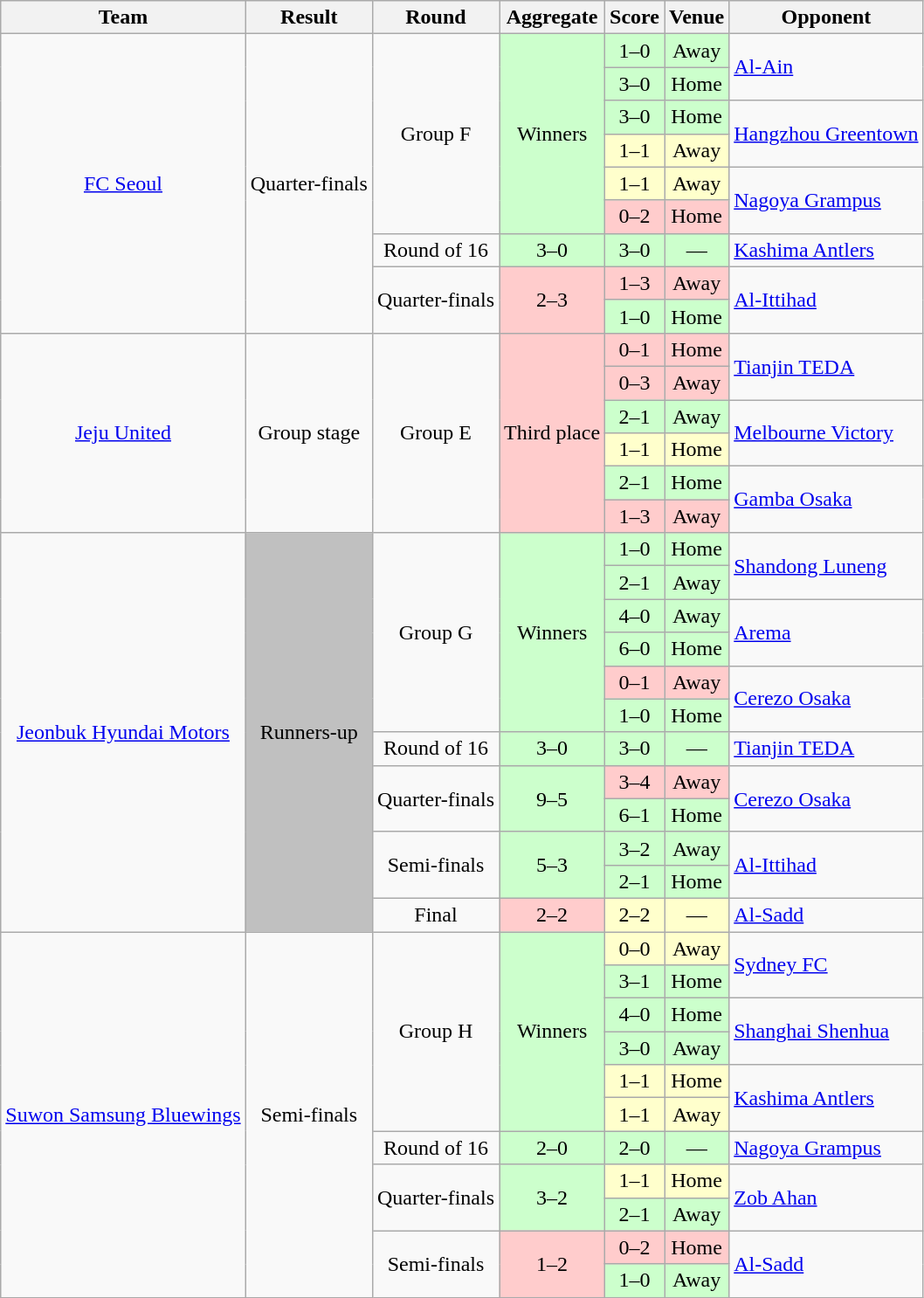<table class="wikitable" style="text-align:center;">
<tr>
<th>Team</th>
<th>Result</th>
<th>Round</th>
<th>Aggregate</th>
<th>Score</th>
<th>Venue</th>
<th>Opponent</th>
</tr>
<tr>
<td rowspan="9"><a href='#'>FC Seoul</a></td>
<td rowspan="9">Quarter-finals</td>
<td rowspan="6">Group F</td>
<td rowspan="6" bgcolor="#cfc">Winners</td>
<td bgcolor="#cfc">1–0</td>
<td bgcolor="#cfc">Away</td>
<td rowspan="2" align="left"> <a href='#'>Al-Ain</a></td>
</tr>
<tr>
<td bgcolor="#cfc">3–0</td>
<td bgcolor="#cfc">Home</td>
</tr>
<tr>
<td bgcolor="#cfc">3–0</td>
<td bgcolor="#cfc">Home</td>
<td rowspan="2" align="left"> <a href='#'>Hangzhou Greentown</a></td>
</tr>
<tr>
<td bgcolor="#ffc">1–1</td>
<td bgcolor="#ffc">Away</td>
</tr>
<tr>
<td bgcolor="#ffc">1–1</td>
<td bgcolor="#ffc">Away</td>
<td rowspan="2" align="left"> <a href='#'>Nagoya Grampus</a></td>
</tr>
<tr>
<td bgcolor="#fcc">0–2</td>
<td bgcolor="#fcc">Home</td>
</tr>
<tr>
<td>Round of 16</td>
<td bgcolor="#cfc">3–0</td>
<td bgcolor="#cfc">3–0</td>
<td bgcolor="#cfc">—</td>
<td align="left"> <a href='#'>Kashima Antlers</a></td>
</tr>
<tr>
<td rowspan="2">Quarter-finals</td>
<td rowspan="2" bgcolor="#fcc">2–3</td>
<td bgcolor="#fcc">1–3</td>
<td bgcolor="#fcc">Away</td>
<td rowspan="2" align="left"> <a href='#'>Al-Ittihad</a></td>
</tr>
<tr>
<td bgcolor="#cfc">1–0</td>
<td bgcolor="#cfc">Home</td>
</tr>
<tr>
<td rowspan="6"><a href='#'>Jeju United</a></td>
<td rowspan="6">Group stage</td>
<td rowspan="6">Group E</td>
<td rowspan="6" bgcolor="#fcc">Third place</td>
<td bgcolor="#fcc">0–1</td>
<td bgcolor="#fcc">Home</td>
<td rowspan="2" align="left"> <a href='#'>Tianjin TEDA</a></td>
</tr>
<tr>
<td bgcolor="#fcc">0–3</td>
<td bgcolor="#fcc">Away</td>
</tr>
<tr>
<td bgcolor="#cfc">2–1</td>
<td bgcolor="#cfc">Away</td>
<td rowspan="2" align="left"> <a href='#'>Melbourne Victory</a></td>
</tr>
<tr>
<td bgcolor="#ffc">1–1</td>
<td bgcolor="#ffc">Home</td>
</tr>
<tr>
<td bgcolor="#cfc">2–1</td>
<td bgcolor="#cfc">Home</td>
<td rowspan="2" align="left"> <a href='#'>Gamba Osaka</a></td>
</tr>
<tr>
<td bgcolor="#fcc">1–3</td>
<td bgcolor="#fcc">Away</td>
</tr>
<tr>
<td rowspan="12"><a href='#'>Jeonbuk Hyundai Motors</a></td>
<td rowspan="12" bgcolor="silver">Runners-up</td>
<td rowspan="6">Group G</td>
<td rowspan="6" bgcolor="#cfc">Winners</td>
<td bgcolor="#cfc">1–0</td>
<td bgcolor="#cfc">Home</td>
<td rowspan="2" align="left"> <a href='#'>Shandong Luneng</a></td>
</tr>
<tr>
<td bgcolor="#cfc">2–1</td>
<td bgcolor="#cfc">Away</td>
</tr>
<tr>
<td bgcolor="#cfc">4–0</td>
<td bgcolor="#cfc">Away</td>
<td rowspan="2" align="left"> <a href='#'>Arema</a></td>
</tr>
<tr>
<td bgcolor="#cfc">6–0</td>
<td bgcolor="#cfc">Home</td>
</tr>
<tr>
<td bgcolor="#fcc">0–1</td>
<td bgcolor="#fcc">Away</td>
<td rowspan="2" align="left"> <a href='#'>Cerezo Osaka</a></td>
</tr>
<tr>
<td bgcolor="#cfc">1–0</td>
<td bgcolor="#cfc">Home</td>
</tr>
<tr>
<td>Round of 16</td>
<td bgcolor="#cfc">3–0</td>
<td bgcolor="#cfc">3–0</td>
<td bgcolor="#cfc">—</td>
<td align="left"> <a href='#'>Tianjin TEDA</a></td>
</tr>
<tr>
<td rowspan="2">Quarter-finals</td>
<td rowspan="2" bgcolor="#cfc">9–5</td>
<td bgcolor="#fcc">3–4</td>
<td bgcolor="#fcc">Away</td>
<td rowspan="2" align="left"> <a href='#'>Cerezo Osaka</a></td>
</tr>
<tr>
<td bgcolor="#cfc">6–1</td>
<td bgcolor="#cfc">Home</td>
</tr>
<tr>
<td rowspan="2">Semi-finals</td>
<td rowspan="2" bgcolor="#cfc">5–3</td>
<td bgcolor="#cfc">3–2</td>
<td bgcolor="#cfc">Away</td>
<td rowspan="2" align="left"> <a href='#'>Al-Ittihad</a></td>
</tr>
<tr>
<td bgcolor="#cfc">2–1</td>
<td bgcolor="#cfc">Home</td>
</tr>
<tr>
<td>Final</td>
<td bgcolor="#fcc">2–2 </td>
<td bgcolor="#ffc">2–2 </td>
<td bgcolor="#ffc">—</td>
<td align="left"> <a href='#'>Al-Sadd</a></td>
</tr>
<tr>
<td rowspan="11"><a href='#'>Suwon Samsung Bluewings</a></td>
<td rowspan="11">Semi-finals</td>
<td rowspan="6">Group H</td>
<td rowspan="6" bgcolor="#cfc">Winners</td>
<td bgcolor="#ffc">0–0</td>
<td bgcolor="#ffc">Away</td>
<td rowspan="2" align="left"> <a href='#'>Sydney FC</a></td>
</tr>
<tr>
<td bgcolor="#cfc">3–1</td>
<td bgcolor="#cfc">Home</td>
</tr>
<tr>
<td bgcolor="#cfc">4–0</td>
<td bgcolor="#cfc">Home</td>
<td rowspan="2" align="left"> <a href='#'>Shanghai Shenhua</a></td>
</tr>
<tr>
<td bgcolor="#cfc">3–0</td>
<td bgcolor="#cfc">Away</td>
</tr>
<tr>
<td bgcolor="#ffc">1–1</td>
<td bgcolor="#ffc">Home</td>
<td rowspan="2" align="left"> <a href='#'>Kashima Antlers</a></td>
</tr>
<tr>
<td bgcolor="#ffc">1–1</td>
<td bgcolor="#ffc">Away</td>
</tr>
<tr>
<td>Round of 16</td>
<td bgcolor="#cfc">2–0</td>
<td bgcolor="#cfc">2–0</td>
<td bgcolor="#cfc">—</td>
<td align="left"> <a href='#'>Nagoya Grampus</a></td>
</tr>
<tr>
<td rowspan="2">Quarter-finals</td>
<td rowspan="2" bgcolor="#cfc">3–2</td>
<td bgcolor="#ffc">1–1</td>
<td bgcolor="#ffc">Home</td>
<td rowspan="2" align="left"> <a href='#'>Zob Ahan</a></td>
</tr>
<tr>
<td bgcolor="#cfc">2–1 </td>
<td bgcolor="#cfc">Away</td>
</tr>
<tr>
<td rowspan="2">Semi-finals</td>
<td rowspan="2" bgcolor="#fcc">1–2</td>
<td bgcolor="#fcc">0–2</td>
<td bgcolor="#fcc">Home</td>
<td rowspan="2" align="left"> <a href='#'>Al-Sadd</a></td>
</tr>
<tr>
<td bgcolor="#cfc">1–0</td>
<td bgcolor="#cfc">Away</td>
</tr>
</table>
